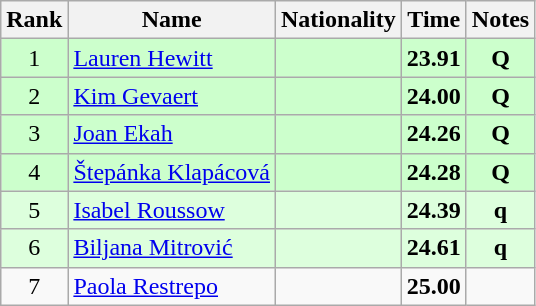<table class="wikitable sortable" style="text-align:center">
<tr>
<th>Rank</th>
<th>Name</th>
<th>Nationality</th>
<th>Time</th>
<th>Notes</th>
</tr>
<tr bgcolor=ccffcc>
<td>1</td>
<td align=left><a href='#'>Lauren Hewitt</a></td>
<td align=left></td>
<td><strong>23.91</strong></td>
<td><strong>Q</strong></td>
</tr>
<tr bgcolor=ccffcc>
<td>2</td>
<td align=left><a href='#'>Kim Gevaert</a></td>
<td align=left></td>
<td><strong>24.00</strong></td>
<td><strong>Q</strong></td>
</tr>
<tr bgcolor=ccffcc>
<td>3</td>
<td align=left><a href='#'>Joan Ekah</a></td>
<td align=left></td>
<td><strong>24.26</strong></td>
<td><strong>Q</strong></td>
</tr>
<tr bgcolor=ccffcc>
<td>4</td>
<td align=left><a href='#'>Štepánka Klapácová</a></td>
<td align=left></td>
<td><strong>24.28</strong></td>
<td><strong>Q</strong></td>
</tr>
<tr bgcolor=ddffdd>
<td>5</td>
<td align=left><a href='#'>Isabel Roussow</a></td>
<td align=left></td>
<td><strong>24.39</strong></td>
<td><strong>q</strong></td>
</tr>
<tr bgcolor=ddffdd>
<td>6</td>
<td align=left><a href='#'>Biljana Mitrović</a></td>
<td align=left></td>
<td><strong>24.61</strong></td>
<td><strong>q</strong></td>
</tr>
<tr>
<td>7</td>
<td align=left><a href='#'>Paola Restrepo</a></td>
<td align=left></td>
<td><strong>25.00</strong></td>
<td></td>
</tr>
</table>
